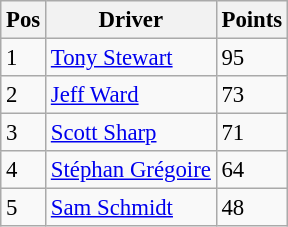<table class="wikitable" style="font-size: 95%">
<tr>
<th>Pos</th>
<th>Driver</th>
<th>Points</th>
</tr>
<tr>
<td>1</td>
<td> <a href='#'>Tony Stewart</a></td>
<td>95</td>
</tr>
<tr>
<td>2</td>
<td> <a href='#'>Jeff Ward</a></td>
<td>73</td>
</tr>
<tr>
<td>3</td>
<td> <a href='#'>Scott Sharp</a></td>
<td>71</td>
</tr>
<tr>
<td>4</td>
<td> <a href='#'>Stéphan Grégoire</a></td>
<td>64</td>
</tr>
<tr>
<td>5</td>
<td> <a href='#'>Sam Schmidt</a></td>
<td>48</td>
</tr>
</table>
